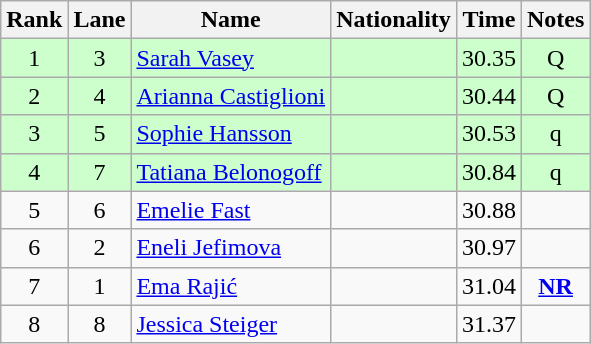<table class="wikitable sortable" style="text-align:center">
<tr>
<th>Rank</th>
<th>Lane</th>
<th>Name</th>
<th>Nationality</th>
<th>Time</th>
<th>Notes</th>
</tr>
<tr bgcolor=ccffcc>
<td>1</td>
<td>3</td>
<td align=left><a href='#'>Sarah Vasey</a></td>
<td align=left></td>
<td>30.35</td>
<td>Q</td>
</tr>
<tr bgcolor=ccffcc>
<td>2</td>
<td>4</td>
<td align=left><a href='#'>Arianna Castiglioni</a></td>
<td align=left></td>
<td>30.44</td>
<td>Q</td>
</tr>
<tr bgcolor=ccffcc>
<td>3</td>
<td>5</td>
<td align=left><a href='#'>Sophie Hansson</a></td>
<td align=left></td>
<td>30.53</td>
<td>q</td>
</tr>
<tr bgcolor=ccffcc>
<td>4</td>
<td>7</td>
<td align=left><a href='#'>Tatiana Belonogoff</a></td>
<td align=left></td>
<td>30.84</td>
<td>q</td>
</tr>
<tr>
<td>5</td>
<td>6</td>
<td align=left><a href='#'>Emelie Fast</a></td>
<td align=left></td>
<td>30.88</td>
<td></td>
</tr>
<tr>
<td>6</td>
<td>2</td>
<td align=left><a href='#'>Eneli Jefimova</a></td>
<td align=left></td>
<td>30.97</td>
<td></td>
</tr>
<tr>
<td>7</td>
<td>1</td>
<td align=left><a href='#'>Ema Rajić</a></td>
<td align=left></td>
<td>31.04</td>
<td><strong><a href='#'>NR</a></strong></td>
</tr>
<tr>
<td>8</td>
<td>8</td>
<td align=left><a href='#'>Jessica Steiger</a></td>
<td align=left></td>
<td>31.37</td>
<td></td>
</tr>
</table>
